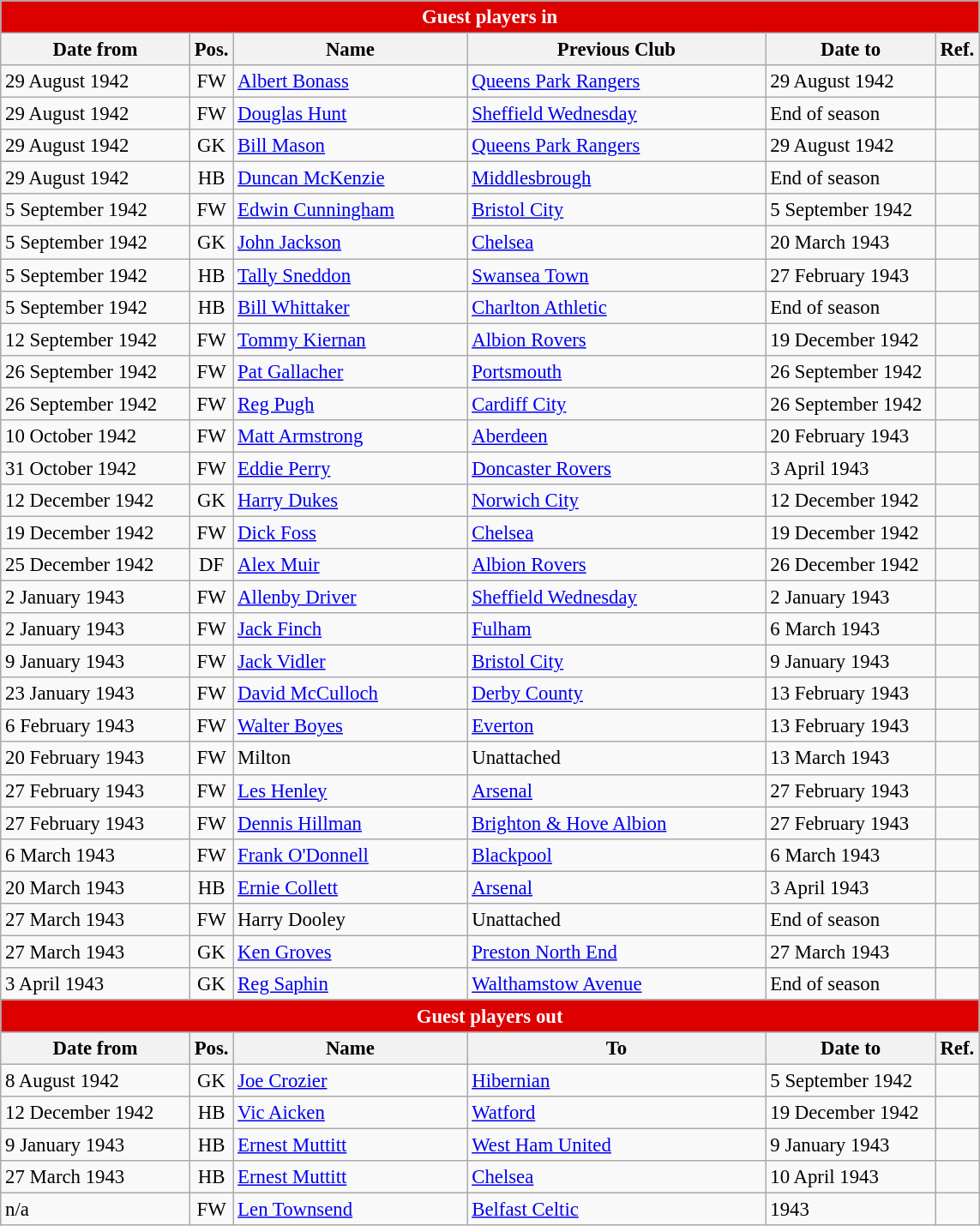<table style="font-size:95%;" class="wikitable">
<tr>
<th style="background:#d00; color:white; text-align:center;" colspan="6">Guest players in</th>
</tr>
<tr>
<th style="width:140px;">Date from</th>
<th style="width:25px;">Pos.</th>
<th style="width:175px;">Name</th>
<th style="width:225px;">Previous Club</th>
<th style="width:125px;">Date to</th>
<th style="width:25px;">Ref.</th>
</tr>
<tr>
<td>29 August 1942</td>
<td style="text-align:center;">FW</td>
<td> <a href='#'>Albert Bonass</a></td>
<td> <a href='#'>Queens Park Rangers</a></td>
<td>29 August 1942</td>
<td></td>
</tr>
<tr>
<td>29 August 1942</td>
<td style="text-align:center;">FW</td>
<td> <a href='#'>Douglas Hunt</a></td>
<td> <a href='#'>Sheffield Wednesday</a></td>
<td>End of season</td>
<td></td>
</tr>
<tr>
<td>29 August 1942</td>
<td style="text-align:center;">GK</td>
<td> <a href='#'>Bill Mason</a></td>
<td> <a href='#'>Queens Park Rangers</a></td>
<td>29 August 1942</td>
<td></td>
</tr>
<tr>
<td>29 August 1942</td>
<td style="text-align:center;">HB</td>
<td> <a href='#'>Duncan McKenzie</a></td>
<td> <a href='#'>Middlesbrough</a></td>
<td>End of season</td>
<td></td>
</tr>
<tr>
<td>5 September 1942</td>
<td style="text-align:center;">FW</td>
<td> <a href='#'>Edwin Cunningham</a></td>
<td> <a href='#'>Bristol City</a></td>
<td>5 September 1942</td>
<td></td>
</tr>
<tr>
<td>5 September 1942</td>
<td style="text-align:center;">GK</td>
<td> <a href='#'>John Jackson</a></td>
<td> <a href='#'>Chelsea</a></td>
<td>20 March 1943</td>
<td></td>
</tr>
<tr>
<td>5 September 1942</td>
<td style="text-align:center;">HB</td>
<td> <a href='#'>Tally Sneddon</a></td>
<td> <a href='#'>Swansea Town</a></td>
<td>27 February 1943</td>
<td></td>
</tr>
<tr>
<td>5 September 1942</td>
<td style="text-align:center;">HB</td>
<td> <a href='#'>Bill Whittaker</a></td>
<td> <a href='#'>Charlton Athletic</a></td>
<td>End of season</td>
<td></td>
</tr>
<tr>
<td>12 September 1942</td>
<td style="text-align:center;">FW</td>
<td> <a href='#'>Tommy Kiernan</a></td>
<td> <a href='#'>Albion Rovers</a></td>
<td>19 December 1942</td>
<td></td>
</tr>
<tr>
<td>26 September 1942</td>
<td style="text-align:center;">FW</td>
<td> <a href='#'>Pat Gallacher</a></td>
<td> <a href='#'>Portsmouth</a></td>
<td>26 September 1942</td>
<td></td>
</tr>
<tr>
<td>26 September 1942</td>
<td style="text-align:center;">FW</td>
<td> <a href='#'>Reg Pugh</a></td>
<td> <a href='#'>Cardiff City</a></td>
<td>26 September 1942</td>
<td></td>
</tr>
<tr>
<td>10 October 1942</td>
<td style="text-align:center;">FW</td>
<td> <a href='#'>Matt Armstrong</a></td>
<td> <a href='#'>Aberdeen</a></td>
<td>20 February 1943</td>
<td></td>
</tr>
<tr>
<td>31 October 1942</td>
<td style="text-align:center;">FW</td>
<td> <a href='#'>Eddie Perry</a></td>
<td> <a href='#'>Doncaster Rovers</a></td>
<td>3 April 1943</td>
<td></td>
</tr>
<tr>
<td>12 December 1942</td>
<td style="text-align:center;">GK</td>
<td> <a href='#'>Harry Dukes</a></td>
<td> <a href='#'>Norwich City</a></td>
<td>12 December 1942</td>
<td></td>
</tr>
<tr>
<td>19 December 1942</td>
<td style="text-align:center;">FW</td>
<td> <a href='#'>Dick Foss</a></td>
<td> <a href='#'>Chelsea</a></td>
<td>19 December 1942</td>
<td></td>
</tr>
<tr>
<td>25 December 1942</td>
<td style="text-align:center;">DF</td>
<td> <a href='#'>Alex Muir</a></td>
<td> <a href='#'>Albion Rovers</a></td>
<td>26 December 1942</td>
<td></td>
</tr>
<tr>
<td>2 January 1943</td>
<td style="text-align:center;">FW</td>
<td> <a href='#'>Allenby Driver</a></td>
<td> <a href='#'>Sheffield Wednesday</a></td>
<td>2 January 1943</td>
<td></td>
</tr>
<tr>
<td>2 January 1943</td>
<td style="text-align:center;">FW</td>
<td> <a href='#'>Jack Finch</a></td>
<td> <a href='#'>Fulham</a></td>
<td>6 March 1943</td>
<td></td>
</tr>
<tr>
<td>9 January 1943</td>
<td style="text-align:center;">FW</td>
<td> <a href='#'>Jack Vidler</a></td>
<td> <a href='#'>Bristol City</a></td>
<td>9 January 1943</td>
<td></td>
</tr>
<tr>
<td>23 January 1943</td>
<td style="text-align:center;">FW</td>
<td> <a href='#'>David McCulloch</a></td>
<td> <a href='#'>Derby County</a></td>
<td>13 February 1943</td>
<td></td>
</tr>
<tr>
<td>6 February 1943</td>
<td style="text-align:center;">FW</td>
<td> <a href='#'>Walter Boyes</a></td>
<td> <a href='#'>Everton</a></td>
<td>13 February 1943</td>
<td></td>
</tr>
<tr>
<td>20 February 1943</td>
<td style="text-align:center;">FW</td>
<td> Milton</td>
<td>Unattached</td>
<td>13 March 1943</td>
<td></td>
</tr>
<tr>
<td>27 February 1943</td>
<td style="text-align:center;">FW</td>
<td> <a href='#'>Les Henley</a></td>
<td> <a href='#'>Arsenal</a></td>
<td>27 February 1943</td>
<td></td>
</tr>
<tr>
<td>27 February 1943</td>
<td style="text-align:center;">FW</td>
<td> <a href='#'>Dennis Hillman</a></td>
<td> <a href='#'>Brighton & Hove Albion</a></td>
<td>27 February 1943</td>
<td></td>
</tr>
<tr>
<td>6 March 1943</td>
<td style="text-align:center;">FW</td>
<td> <a href='#'>Frank O'Donnell</a></td>
<td> <a href='#'>Blackpool</a></td>
<td>6 March 1943</td>
<td></td>
</tr>
<tr>
<td>20 March 1943</td>
<td style="text-align:center;">HB</td>
<td> <a href='#'>Ernie Collett</a></td>
<td> <a href='#'>Arsenal</a></td>
<td>3 April 1943</td>
<td></td>
</tr>
<tr>
<td>27 March 1943</td>
<td style="text-align:center;">FW</td>
<td> Harry Dooley</td>
<td>Unattached</td>
<td>End of season</td>
<td></td>
</tr>
<tr>
<td>27 March 1943</td>
<td style="text-align:center;">GK</td>
<td> <a href='#'>Ken Groves</a></td>
<td> <a href='#'>Preston North End</a></td>
<td>27 March 1943</td>
<td></td>
</tr>
<tr>
<td>3 April 1943</td>
<td style="text-align:center;">GK</td>
<td> <a href='#'>Reg Saphin</a></td>
<td> <a href='#'>Walthamstow Avenue</a></td>
<td>End of season</td>
<td></td>
</tr>
<tr>
<th style="background:#d00; color:white; text-align:center;" colspan="6">Guest players out</th>
</tr>
<tr>
<th style="width:140px;">Date from</th>
<th style="width:25px;">Pos.</th>
<th style="width:175px;">Name</th>
<th style="width:225px;">To</th>
<th style="width:125px;">Date to</th>
<th style="width:25px;">Ref.</th>
</tr>
<tr>
<td>8 August 1942</td>
<td style="text-align:center;">GK</td>
<td> <a href='#'>Joe Crozier</a></td>
<td> <a href='#'>Hibernian</a></td>
<td>5 September 1942</td>
<td></td>
</tr>
<tr>
<td>12 December 1942</td>
<td style="text-align:center;">HB</td>
<td> <a href='#'>Vic Aicken</a></td>
<td> <a href='#'>Watford</a></td>
<td>19 December 1942</td>
<td></td>
</tr>
<tr>
<td>9 January 1943</td>
<td style="text-align:center;">HB</td>
<td> <a href='#'>Ernest Muttitt</a></td>
<td> <a href='#'>West Ham United</a></td>
<td>9 January 1943</td>
<td></td>
</tr>
<tr>
<td>27 March 1943</td>
<td style="text-align:center;">HB</td>
<td> <a href='#'>Ernest Muttitt</a></td>
<td> <a href='#'>Chelsea</a></td>
<td>10 April 1943</td>
<td></td>
</tr>
<tr>
<td>n/a</td>
<td style="text-align:center;">FW</td>
<td> <a href='#'>Len Townsend</a></td>
<td> <a href='#'>Belfast Celtic</a></td>
<td>1943</td>
<td></td>
</tr>
</table>
